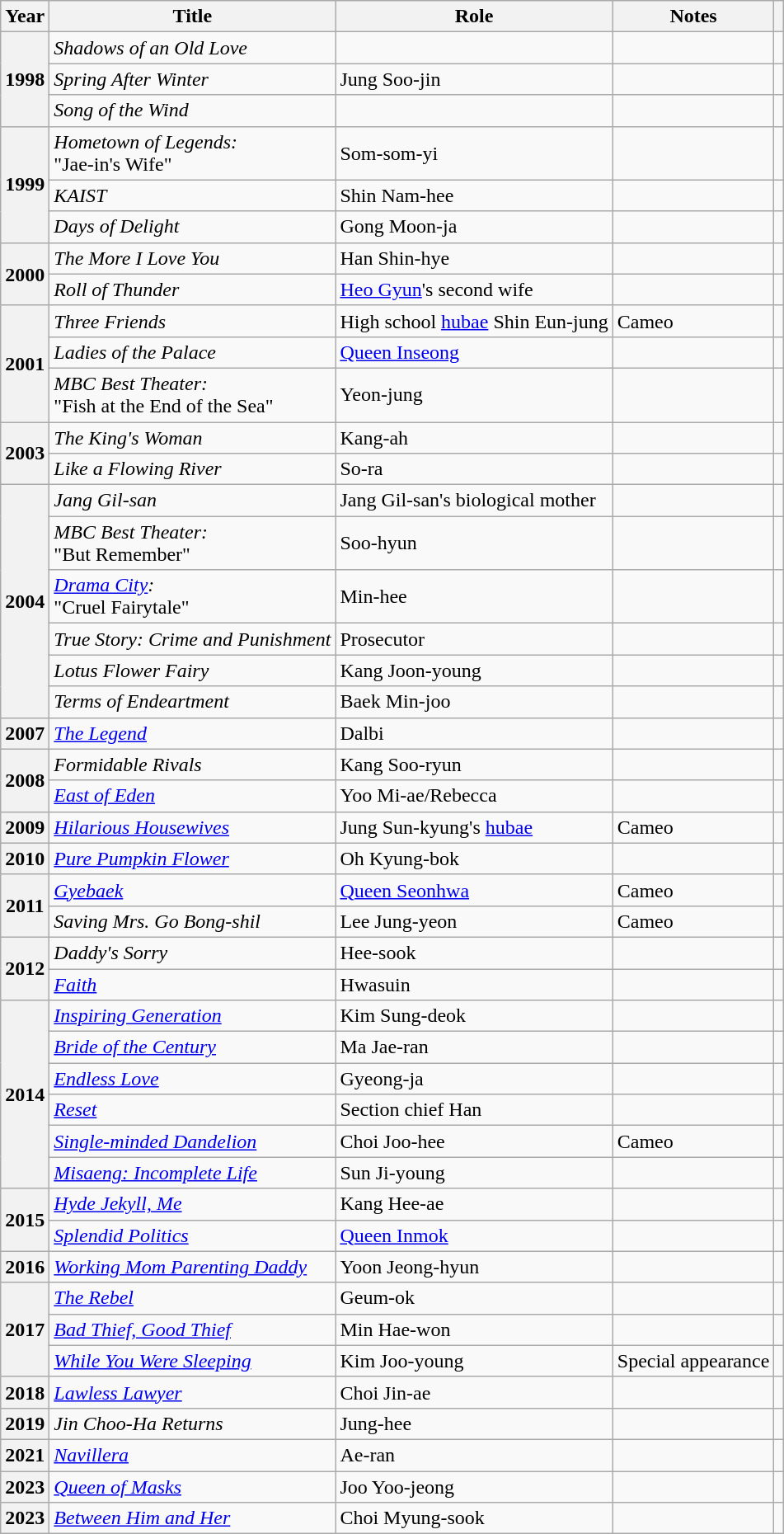<table class="wikitable plainrowheaders sortable">
<tr>
<th scope="col">Year</th>
<th scope="col">Title</th>
<th scope="col">Role</th>
<th scope="col">Notes</th>
<th scope="col" class="unsortable"></th>
</tr>
<tr>
<th scope="row" rowspan="3">1998</th>
<td><em>Shadows of an Old Love</em></td>
<td></td>
<td></td>
<td style="text-align:center"></td>
</tr>
<tr>
<td><em>Spring After Winter</em></td>
<td>Jung Soo-jin</td>
<td></td>
<td style="text-align:center"></td>
</tr>
<tr>
<td><em>Song of the Wind</em></td>
<td></td>
<td></td>
<td style="text-align:center"></td>
</tr>
<tr>
<th scope="row" rowspan="3">1999</th>
<td><em>Hometown of Legends:</em><br>"Jae-in's Wife"</td>
<td>Som-som-yi</td>
<td></td>
<td style="text-align:center"></td>
</tr>
<tr>
<td><em>KAIST</em></td>
<td>Shin Nam-hee</td>
<td></td>
<td style="text-align:center"></td>
</tr>
<tr>
<td><em>Days of Delight</em></td>
<td>Gong Moon-ja</td>
<td></td>
<td style="text-align:center"></td>
</tr>
<tr>
<th scope="row" rowspan="2">2000</th>
<td><em>The More I Love You</em></td>
<td>Han Shin-hye</td>
<td></td>
<td style="text-align:center"></td>
</tr>
<tr>
<td><em>Roll of Thunder</em></td>
<td><a href='#'>Heo Gyun</a>'s second wife</td>
<td></td>
<td style="text-align:center"></td>
</tr>
<tr>
<th scope="row" rowspan="3">2001</th>
<td><em>Three Friends</em></td>
<td>High school <a href='#'>hubae</a> Shin Eun-jung</td>
<td>Cameo</td>
<td style="text-align:center"></td>
</tr>
<tr>
<td><em>Ladies of the Palace</em></td>
<td><a href='#'>Queen Inseong</a></td>
<td></td>
<td style="text-align:center"></td>
</tr>
<tr>
<td><em>MBC Best Theater:</em><br>"Fish at the End of the Sea"</td>
<td>Yeon-jung</td>
<td></td>
<td style="text-align:center"></td>
</tr>
<tr>
<th scope="row" rowspan="2">2003</th>
<td><em>The King's Woman</em></td>
<td>Kang-ah</td>
<td></td>
<td style="text-align:center"></td>
</tr>
<tr>
<td><em>Like a Flowing River</em></td>
<td>So-ra</td>
<td></td>
<td style="text-align:center"></td>
</tr>
<tr>
<th scope="row" rowspan="6">2004</th>
<td><em>Jang Gil-san</em></td>
<td>Jang Gil-san's biological mother</td>
<td></td>
<td style="text-align:center"></td>
</tr>
<tr>
<td><em>MBC Best Theater:</em><br>"But Remember"</td>
<td>Soo-hyun</td>
<td></td>
<td style="text-align:center"></td>
</tr>
<tr>
<td><em><a href='#'>Drama City</a>:</em><br>"Cruel Fairytale"</td>
<td>Min-hee</td>
<td></td>
<td style="text-align:center"></td>
</tr>
<tr>
<td><em>True Story: Crime and Punishment</em></td>
<td>Prosecutor</td>
<td></td>
<td style="text-align:center"></td>
</tr>
<tr>
<td><em>Lotus Flower Fairy</em></td>
<td>Kang Joon-young</td>
<td></td>
<td style="text-align:center"></td>
</tr>
<tr>
<td><em>Terms of Endeartment</em></td>
<td>Baek Min-joo</td>
<td></td>
<td style="text-align:center"></td>
</tr>
<tr>
<th scope="row">2007</th>
<td><em><a href='#'>The Legend</a></em></td>
<td>Dalbi</td>
<td></td>
<td style="text-align:center"></td>
</tr>
<tr>
<th scope="row" rowspan="2">2008</th>
<td><em>Formidable Rivals</em></td>
<td>Kang Soo-ryun</td>
<td></td>
<td style="text-align:center"></td>
</tr>
<tr>
<td><em><a href='#'>East of Eden</a></em></td>
<td>Yoo Mi-ae/Rebecca</td>
<td></td>
<td style="text-align:center"></td>
</tr>
<tr>
<th scope="row">2009</th>
<td><em><a href='#'>Hilarious Housewives</a></em></td>
<td>Jung Sun-kyung's <a href='#'>hubae</a></td>
<td>Cameo</td>
<td style="text-align:center"></td>
</tr>
<tr>
<th scope="row">2010</th>
<td><em><a href='#'>Pure Pumpkin Flower</a></em></td>
<td>Oh Kyung-bok</td>
<td></td>
<td style="text-align:center"></td>
</tr>
<tr>
<th scope="row" rowspan="2">2011</th>
<td><em><a href='#'>Gyebaek</a></em></td>
<td><a href='#'>Queen Seonhwa</a></td>
<td>Cameo</td>
<td style="text-align:center"></td>
</tr>
<tr>
<td><em>Saving Mrs. Go Bong-shil</em></td>
<td>Lee Jung-yeon</td>
<td>Cameo</td>
<td style="text-align:center"></td>
</tr>
<tr>
<th scope="row" rowspan="2">2012</th>
<td><em>Daddy's Sorry</em></td>
<td>Hee-sook</td>
<td></td>
<td style="text-align:center"></td>
</tr>
<tr>
<td><em><a href='#'>Faith</a></em></td>
<td>Hwasuin</td>
<td></td>
<td style="text-align:center"></td>
</tr>
<tr>
<th scope="row" rowspan="6">2014</th>
<td><em><a href='#'>Inspiring Generation</a></em></td>
<td>Kim Sung-deok</td>
<td></td>
<td style="text-align:center"></td>
</tr>
<tr>
<td><em><a href='#'>Bride of the Century</a></em></td>
<td>Ma Jae-ran</td>
<td></td>
<td style="text-align:center"></td>
</tr>
<tr>
<td><em><a href='#'>Endless Love</a></em></td>
<td>Gyeong-ja</td>
<td></td>
<td style="text-align:center"></td>
</tr>
<tr>
<td><em><a href='#'>Reset</a></em></td>
<td>Section chief Han</td>
<td></td>
<td style="text-align:center"></td>
</tr>
<tr>
<td><em><a href='#'>Single-minded Dandelion</a></em></td>
<td>Choi Joo-hee</td>
<td>Cameo</td>
<td style="text-align:center"></td>
</tr>
<tr>
<td><em><a href='#'>Misaeng: Incomplete Life</a></em></td>
<td>Sun Ji-young</td>
<td></td>
<td style="text-align:center"></td>
</tr>
<tr>
<th scope="row" rowspan="2">2015</th>
<td><em><a href='#'>Hyde Jekyll, Me</a></em></td>
<td>Kang Hee-ae</td>
<td></td>
<td style="text-align:center"></td>
</tr>
<tr>
<td><em><a href='#'>Splendid Politics</a></em></td>
<td><a href='#'>Queen Inmok</a></td>
<td></td>
<td style="text-align:center"></td>
</tr>
<tr>
<th scope="row">2016</th>
<td><em><a href='#'>Working Mom Parenting Daddy</a></em></td>
<td>Yoon Jeong-hyun</td>
<td></td>
<td style="text-align:center"></td>
</tr>
<tr>
<th scope="row" rowspan="3">2017</th>
<td><em><a href='#'>The Rebel</a></em></td>
<td>Geum-ok</td>
<td></td>
<td style="text-align:center"></td>
</tr>
<tr>
<td><em><a href='#'>Bad Thief, Good Thief</a></em></td>
<td>Min Hae-won</td>
<td></td>
<td style="text-align:center"></td>
</tr>
<tr>
<td><em><a href='#'>While You Were Sleeping</a></em></td>
<td>Kim Joo-young</td>
<td>Special appearance</td>
<td style="text-align:center"></td>
</tr>
<tr>
<th scope="row">2018</th>
<td><em><a href='#'>Lawless Lawyer</a></em></td>
<td>Choi Jin-ae</td>
<td></td>
<td style="text-align:center"></td>
</tr>
<tr>
<th scope="row">2019</th>
<td><em>Jin Choo-Ha Returns </em></td>
<td>Jung-hee</td>
<td></td>
<td style="text-align:center"></td>
</tr>
<tr>
<th scope="row">2021</th>
<td><em><a href='#'>Navillera</a></em></td>
<td>Ae-ran</td>
<td></td>
<td style="text-align:center"></td>
</tr>
<tr>
<th scope="row">2023</th>
<td><em><a href='#'>Queen of Masks</a></em></td>
<td>Joo Yoo-jeong</td>
<td></td>
<td style="text-align:center"></td>
</tr>
<tr>
<th scope="row">2023</th>
<td><em><a href='#'>Between Him and Her</a></em></td>
<td>Choi Myung-sook</td>
<td></td>
<td style="text-align:center"></td>
</tr>
</table>
